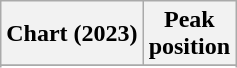<table class="wikitable sortable plainrowheaders" style="text-align:center">
<tr>
<th scope="col">Chart (2023)</th>
<th scope="col">Peak<br>position</th>
</tr>
<tr>
</tr>
<tr>
</tr>
<tr>
</tr>
</table>
